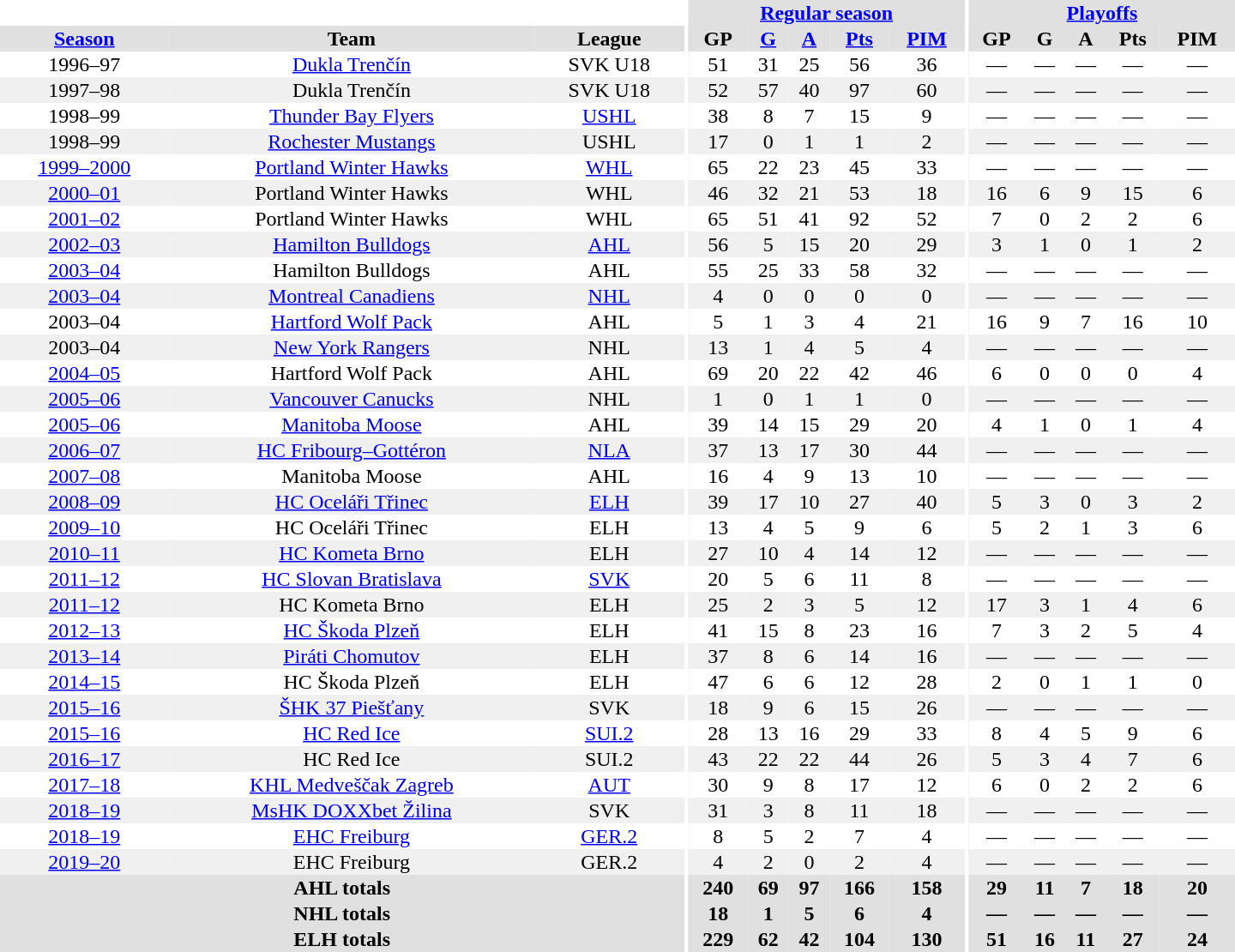<table border="0" cellpadding="1" cellspacing="0" style="text-align:center; width:60em">
<tr bgcolor="#e0e0e0">
<th colspan="3" bgcolor="#ffffff"></th>
<th rowspan="99" bgcolor="#ffffff"></th>
<th colspan="5"><a href='#'>Regular season</a></th>
<th rowspan="99" bgcolor="#ffffff"></th>
<th colspan="5"><a href='#'>Playoffs</a></th>
</tr>
<tr bgcolor="#e0e0e0">
<th><a href='#'>Season</a></th>
<th>Team</th>
<th>League</th>
<th>GP</th>
<th><a href='#'>G</a></th>
<th><a href='#'>A</a></th>
<th><a href='#'>Pts</a></th>
<th><a href='#'>PIM</a></th>
<th>GP</th>
<th>G</th>
<th>A</th>
<th>Pts</th>
<th>PIM</th>
</tr>
<tr>
<td>1996–97</td>
<td><a href='#'>Dukla Trenčín</a></td>
<td>SVK U18</td>
<td>51</td>
<td>31</td>
<td>25</td>
<td>56</td>
<td>36</td>
<td>—</td>
<td>—</td>
<td>—</td>
<td>—</td>
<td>—</td>
</tr>
<tr bgcolor="#f0f0f0">
<td>1997–98</td>
<td>Dukla Trenčín</td>
<td>SVK U18</td>
<td>52</td>
<td>57</td>
<td>40</td>
<td>97</td>
<td>60</td>
<td>—</td>
<td>—</td>
<td>—</td>
<td>—</td>
<td>—</td>
</tr>
<tr>
<td>1998–99</td>
<td><a href='#'>Thunder Bay Flyers</a></td>
<td><a href='#'>USHL</a></td>
<td>38</td>
<td>8</td>
<td>7</td>
<td>15</td>
<td>9</td>
<td>—</td>
<td>—</td>
<td>—</td>
<td>—</td>
<td>—</td>
</tr>
<tr bgcolor="#f0f0f0">
<td>1998–99</td>
<td><a href='#'>Rochester Mustangs</a></td>
<td>USHL</td>
<td>17</td>
<td>0</td>
<td>1</td>
<td>1</td>
<td>2</td>
<td>—</td>
<td>—</td>
<td>—</td>
<td>—</td>
<td>—</td>
</tr>
<tr>
<td><a href='#'>1999–2000</a></td>
<td><a href='#'>Portland Winter Hawks</a></td>
<td><a href='#'>WHL</a></td>
<td>65</td>
<td>22</td>
<td>23</td>
<td>45</td>
<td>33</td>
<td>—</td>
<td>—</td>
<td>—</td>
<td>—</td>
<td>—</td>
</tr>
<tr bgcolor="#f0f0f0">
<td><a href='#'>2000–01</a></td>
<td>Portland Winter Hawks</td>
<td>WHL</td>
<td>46</td>
<td>32</td>
<td>21</td>
<td>53</td>
<td>18</td>
<td>16</td>
<td>6</td>
<td>9</td>
<td>15</td>
<td>6</td>
</tr>
<tr>
<td><a href='#'>2001–02</a></td>
<td>Portland Winter Hawks</td>
<td>WHL</td>
<td>65</td>
<td>51</td>
<td>41</td>
<td>92</td>
<td>52</td>
<td>7</td>
<td>0</td>
<td>2</td>
<td>2</td>
<td>6</td>
</tr>
<tr bgcolor="#f0f0f0">
<td><a href='#'>2002–03</a></td>
<td><a href='#'>Hamilton Bulldogs</a></td>
<td><a href='#'>AHL</a></td>
<td>56</td>
<td>5</td>
<td>15</td>
<td>20</td>
<td>29</td>
<td>3</td>
<td>1</td>
<td>0</td>
<td>1</td>
<td>2</td>
</tr>
<tr>
<td><a href='#'>2003–04</a></td>
<td>Hamilton Bulldogs</td>
<td>AHL</td>
<td>55</td>
<td>25</td>
<td>33</td>
<td>58</td>
<td>32</td>
<td>—</td>
<td>—</td>
<td>—</td>
<td>—</td>
<td>—</td>
</tr>
<tr bgcolor="#f0f0f0">
<td><a href='#'>2003–04</a></td>
<td><a href='#'>Montreal Canadiens</a></td>
<td><a href='#'>NHL</a></td>
<td>4</td>
<td>0</td>
<td>0</td>
<td>0</td>
<td>0</td>
<td>—</td>
<td>—</td>
<td>—</td>
<td>—</td>
<td>—</td>
</tr>
<tr>
<td>2003–04</td>
<td><a href='#'>Hartford Wolf Pack</a></td>
<td>AHL</td>
<td>5</td>
<td>1</td>
<td>3</td>
<td>4</td>
<td>21</td>
<td>16</td>
<td>9</td>
<td>7</td>
<td>16</td>
<td>10</td>
</tr>
<tr bgcolor="#f0f0f0">
<td>2003–04</td>
<td><a href='#'>New York Rangers</a></td>
<td>NHL</td>
<td>13</td>
<td>1</td>
<td>4</td>
<td>5</td>
<td>4</td>
<td>—</td>
<td>—</td>
<td>—</td>
<td>—</td>
<td>—</td>
</tr>
<tr>
<td><a href='#'>2004–05</a></td>
<td>Hartford Wolf Pack</td>
<td>AHL</td>
<td>69</td>
<td>20</td>
<td>22</td>
<td>42</td>
<td>46</td>
<td>6</td>
<td>0</td>
<td>0</td>
<td>0</td>
<td>4</td>
</tr>
<tr bgcolor="#f0f0f0">
<td><a href='#'>2005–06</a></td>
<td><a href='#'>Vancouver Canucks</a></td>
<td>NHL</td>
<td>1</td>
<td>0</td>
<td>1</td>
<td>1</td>
<td>0</td>
<td>—</td>
<td>—</td>
<td>—</td>
<td>—</td>
<td>—</td>
</tr>
<tr>
<td><a href='#'>2005–06</a></td>
<td><a href='#'>Manitoba Moose</a></td>
<td>AHL</td>
<td>39</td>
<td>14</td>
<td>15</td>
<td>29</td>
<td>20</td>
<td>4</td>
<td>1</td>
<td>0</td>
<td>1</td>
<td>4</td>
</tr>
<tr bgcolor="#f0f0f0">
<td><a href='#'>2006–07</a></td>
<td><a href='#'>HC Fribourg–Gottéron</a></td>
<td><a href='#'>NLA</a></td>
<td>37</td>
<td>13</td>
<td>17</td>
<td>30</td>
<td>44</td>
<td>—</td>
<td>—</td>
<td>—</td>
<td>—</td>
<td>—</td>
</tr>
<tr>
<td><a href='#'>2007–08</a></td>
<td>Manitoba Moose</td>
<td>AHL</td>
<td>16</td>
<td>4</td>
<td>9</td>
<td>13</td>
<td>10</td>
<td>—</td>
<td>—</td>
<td>—</td>
<td>—</td>
<td>—</td>
</tr>
<tr bgcolor="#f0f0f0">
<td><a href='#'>2008–09</a></td>
<td><a href='#'>HC Oceláři Třinec</a></td>
<td><a href='#'>ELH</a></td>
<td>39</td>
<td>17</td>
<td>10</td>
<td>27</td>
<td>40</td>
<td>5</td>
<td>3</td>
<td>0</td>
<td>3</td>
<td>2</td>
</tr>
<tr>
<td><a href='#'>2009–10</a></td>
<td>HC Oceláři Třinec</td>
<td>ELH</td>
<td>13</td>
<td>4</td>
<td>5</td>
<td>9</td>
<td>6</td>
<td>5</td>
<td>2</td>
<td>1</td>
<td>3</td>
<td>6</td>
</tr>
<tr bgcolor="#f0f0f0">
<td><a href='#'>2010–11</a></td>
<td><a href='#'>HC Kometa Brno</a></td>
<td>ELH</td>
<td>27</td>
<td>10</td>
<td>4</td>
<td>14</td>
<td>12</td>
<td>—</td>
<td>—</td>
<td>—</td>
<td>—</td>
<td>—</td>
</tr>
<tr>
<td><a href='#'>2011–12</a></td>
<td><a href='#'>HC Slovan Bratislava</a></td>
<td><a href='#'>SVK</a></td>
<td>20</td>
<td>5</td>
<td>6</td>
<td>11</td>
<td>8</td>
<td>—</td>
<td>—</td>
<td>—</td>
<td>—</td>
<td>—</td>
</tr>
<tr bgcolor="#f0f0f0">
<td><a href='#'>2011–12</a></td>
<td>HC Kometa Brno</td>
<td>ELH</td>
<td>25</td>
<td>2</td>
<td>3</td>
<td>5</td>
<td>12</td>
<td>17</td>
<td>3</td>
<td>1</td>
<td>4</td>
<td>6</td>
</tr>
<tr>
<td><a href='#'>2012–13</a></td>
<td><a href='#'>HC Škoda Plzeň</a></td>
<td>ELH</td>
<td>41</td>
<td>15</td>
<td>8</td>
<td>23</td>
<td>16</td>
<td>7</td>
<td>3</td>
<td>2</td>
<td>5</td>
<td>4</td>
</tr>
<tr bgcolor="#f0f0f0">
<td><a href='#'>2013–14</a></td>
<td><a href='#'>Piráti Chomutov</a></td>
<td>ELH</td>
<td>37</td>
<td>8</td>
<td>6</td>
<td>14</td>
<td>16</td>
<td>—</td>
<td>—</td>
<td>—</td>
<td>—</td>
<td>—</td>
</tr>
<tr>
<td><a href='#'>2014–15</a></td>
<td>HC Škoda Plzeň</td>
<td>ELH</td>
<td>47</td>
<td>6</td>
<td>6</td>
<td>12</td>
<td>28</td>
<td>2</td>
<td>0</td>
<td>1</td>
<td>1</td>
<td>0</td>
</tr>
<tr bgcolor="#f0f0f0">
<td><a href='#'>2015–16</a></td>
<td><a href='#'>ŠHK 37 Piešťany</a></td>
<td>SVK</td>
<td>18</td>
<td>9</td>
<td>6</td>
<td>15</td>
<td>26</td>
<td>—</td>
<td>—</td>
<td>—</td>
<td>—</td>
<td>—</td>
</tr>
<tr>
<td><a href='#'>2015–16</a></td>
<td><a href='#'>HC Red Ice</a></td>
<td><a href='#'>SUI.2</a></td>
<td>28</td>
<td>13</td>
<td>16</td>
<td>29</td>
<td>33</td>
<td>8</td>
<td>4</td>
<td>5</td>
<td>9</td>
<td>6</td>
</tr>
<tr bgcolor="#f0f0f0">
<td><a href='#'>2016–17</a></td>
<td>HC Red Ice</td>
<td>SUI.2</td>
<td>43</td>
<td>22</td>
<td>22</td>
<td>44</td>
<td>26</td>
<td>5</td>
<td>3</td>
<td>4</td>
<td>7</td>
<td>6</td>
</tr>
<tr>
<td><a href='#'>2017–18</a></td>
<td><a href='#'>KHL Medveščak Zagreb</a></td>
<td><a href='#'>AUT</a></td>
<td>30</td>
<td>9</td>
<td>8</td>
<td>17</td>
<td>12</td>
<td>6</td>
<td>0</td>
<td>2</td>
<td>2</td>
<td>6</td>
</tr>
<tr bgcolor="#f0f0f0">
<td><a href='#'>2018–19</a></td>
<td><a href='#'>MsHK DOXXbet Žilina</a></td>
<td>SVK</td>
<td>31</td>
<td>3</td>
<td>8</td>
<td>11</td>
<td>18</td>
<td>—</td>
<td>—</td>
<td>—</td>
<td>—</td>
<td>—</td>
</tr>
<tr>
<td><a href='#'>2018–19</a></td>
<td><a href='#'>EHC Freiburg</a></td>
<td><a href='#'>GER.2</a></td>
<td>8</td>
<td>5</td>
<td>2</td>
<td>7</td>
<td>4</td>
<td>—</td>
<td>—</td>
<td>—</td>
<td>—</td>
<td>—</td>
</tr>
<tr bgcolor="#f0f0f0">
<td><a href='#'>2019–20</a></td>
<td>EHC Freiburg</td>
<td>GER.2</td>
<td>4</td>
<td>2</td>
<td>0</td>
<td>2</td>
<td>4</td>
<td>—</td>
<td>—</td>
<td>—</td>
<td>—</td>
<td>—</td>
</tr>
<tr bgcolor="#e0e0e0">
<th colspan="3">AHL totals</th>
<th>240</th>
<th>69</th>
<th>97</th>
<th>166</th>
<th>158</th>
<th>29</th>
<th>11</th>
<th>7</th>
<th>18</th>
<th>20</th>
</tr>
<tr bgcolor="#e0e0e0">
<th colspan="3">NHL totals</th>
<th>18</th>
<th>1</th>
<th>5</th>
<th>6</th>
<th>4</th>
<th>—</th>
<th>—</th>
<th>—</th>
<th>—</th>
<th>—</th>
</tr>
<tr bgcolor="#e0e0e0">
<th colspan="3">ELH totals</th>
<th>229</th>
<th>62</th>
<th>42</th>
<th>104</th>
<th>130</th>
<th>51</th>
<th>16</th>
<th>11</th>
<th>27</th>
<th>24</th>
</tr>
</table>
